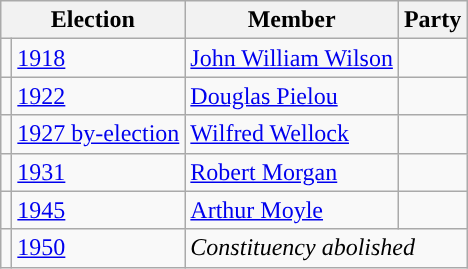<table class="wikitable">
<tr>
<th colspan="2">Election</th>
<th>Member</th>
<th>Party</th>
</tr>
<tr>
<td style="color:inherit;background-color: "></td>
<td><a href='#'>1918</a></td>
<td><a href='#'>John William Wilson</a></td>
<td></td>
</tr>
<tr>
<td style="color:inherit;background-color: "></td>
<td><a href='#'>1922</a></td>
<td><a href='#'>Douglas Pielou</a></td>
<td></td>
</tr>
<tr>
<td style="color:inherit;background-color: "></td>
<td><a href='#'>1927 by-election</a></td>
<td><a href='#'>Wilfred Wellock</a></td>
<td></td>
</tr>
<tr>
<td style="color:inherit;background-color: "></td>
<td><a href='#'>1931</a></td>
<td><a href='#'>Robert Morgan</a></td>
<td></td>
</tr>
<tr>
<td style="color:inherit;background-color: "></td>
<td><a href='#'>1945</a></td>
<td><a href='#'>Arthur Moyle</a></td>
<td></td>
</tr>
<tr>
<td></td>
<td><a href='#'>1950</a></td>
<td colspan="2"><em>Constituency abolished</em></td>
</tr>
</table>
